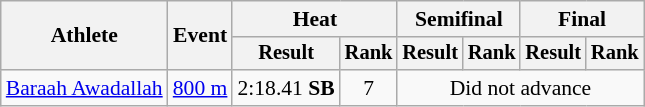<table class=wikitable style="font-size:90%">
<tr>
<th rowspan="2">Athlete</th>
<th rowspan="2">Event</th>
<th colspan="2">Heat</th>
<th colspan="2">Semifinal</th>
<th colspan="2">Final</th>
</tr>
<tr style="font-size:95%">
<th>Result</th>
<th>Rank</th>
<th>Result</th>
<th>Rank</th>
<th>Result</th>
<th>Rank</th>
</tr>
<tr align=center>
<td align=left><a href='#'>Baraah Awadallah</a></td>
<td align=left><a href='#'>800 m</a></td>
<td>2:18.41 <strong>SB</strong></td>
<td>7</td>
<td colspan=4>Did not advance</td>
</tr>
</table>
